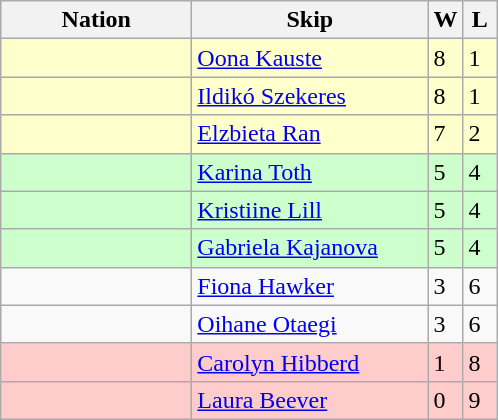<table class="wikitable">
<tr>
<th width=120>Nation</th>
<th width=150>Skip</th>
<th width=15>W</th>
<th width=15>L</th>
</tr>
<tr bgcolor=#ffffcc>
<td></td>
<td><a href='#'>Oona Kauste</a></td>
<td>8</td>
<td>1</td>
</tr>
<tr bgcolor=#ffffcc>
<td></td>
<td><a href='#'>Ildikó Szekeres</a></td>
<td>8</td>
<td>1</td>
</tr>
<tr bgcolor=#ffffcc>
<td></td>
<td><a href='#'>Elzbieta Ran</a></td>
<td>7</td>
<td>2</td>
</tr>
<tr bgcolor=#ccffcc>
<td></td>
<td><a href='#'>Karina Toth</a></td>
<td>5</td>
<td>4</td>
</tr>
<tr bgcolor=#ccffcc>
<td></td>
<td><a href='#'>Kristiine Lill</a></td>
<td>5</td>
<td>4</td>
</tr>
<tr bgcolor=#ccffcc>
<td></td>
<td><a href='#'>Gabriela Kajanova</a></td>
<td>5</td>
<td>4</td>
</tr>
<tr>
<td></td>
<td><a href='#'>Fiona Hawker</a></td>
<td>3</td>
<td>6</td>
</tr>
<tr>
<td></td>
<td><a href='#'>Oihane Otaegi</a></td>
<td>3</td>
<td>6</td>
</tr>
<tr bgcolor=#ffcccc>
<td></td>
<td><a href='#'>Carolyn Hibberd</a></td>
<td>1</td>
<td>8</td>
</tr>
<tr bgcolor=#ffcccc>
<td></td>
<td><a href='#'>Laura Beever</a></td>
<td>0</td>
<td>9</td>
</tr>
</table>
